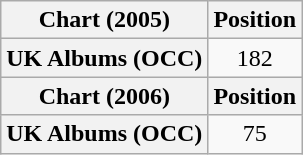<table class="wikitable plainrowheaders" style="text-align:center">
<tr>
<th scope="col">Chart (2005)</th>
<th scope="col">Position</th>
</tr>
<tr>
<th scope="row">UK Albums (OCC)</th>
<td>182</td>
</tr>
<tr>
<th scope="col">Chart (2006)</th>
<th scope="col">Position</th>
</tr>
<tr>
<th scope="row">UK Albums (OCC)</th>
<td>75</td>
</tr>
</table>
